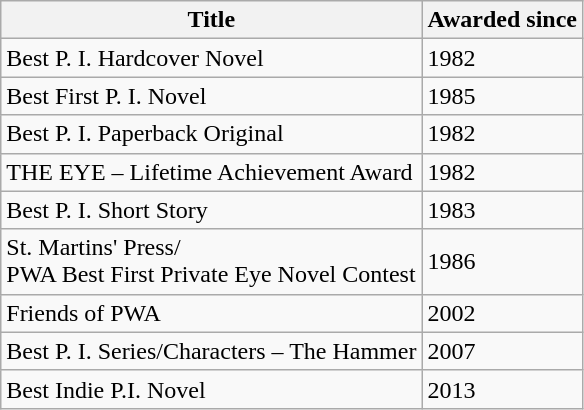<table class="wikitable sortable">
<tr>
<th>Title</th>
<th>Awarded since</th>
</tr>
<tr>
<td>Best P. I. Hardcover Novel</td>
<td>1982</td>
</tr>
<tr>
<td>Best First P. I. Novel</td>
<td>1985</td>
</tr>
<tr>
<td>Best P. I. Paperback Original</td>
<td>1982</td>
</tr>
<tr>
<td>THE EYE – Lifetime Achievement Award</td>
<td>1982</td>
</tr>
<tr>
<td>Best P. I. Short Story</td>
<td>1983</td>
</tr>
<tr>
<td>St. Martins' Press/<br>PWA Best First Private Eye Novel Contest</td>
<td>1986</td>
</tr>
<tr>
<td>Friends of PWA</td>
<td>2002</td>
</tr>
<tr>
<td>Best P. I. Series/Characters – The Hammer</td>
<td>2007</td>
</tr>
<tr>
<td>Best Indie P.I. Novel</td>
<td>2013</td>
</tr>
</table>
